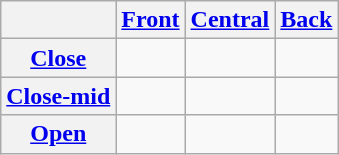<table class="wikitable" style="text-align:center">
<tr>
<th></th>
<th><a href='#'>Front</a></th>
<th><a href='#'>Central</a></th>
<th><a href='#'>Back</a></th>
</tr>
<tr>
<th><a href='#'>Close</a></th>
<td></td>
<td></td>
<td></td>
</tr>
<tr>
<th><a href='#'>Close-mid</a></th>
<td></td>
<td></td>
<td></td>
</tr>
<tr>
<th><a href='#'>Open</a></th>
<td></td>
<td></td>
<td></td>
</tr>
</table>
